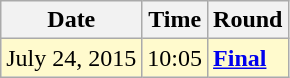<table class="wikitable">
<tr>
<th>Date</th>
<th>Time</th>
<th>Round</th>
</tr>
<tr style=background:lemonchiffon>
<td>July 24, 2015</td>
<td>10:05</td>
<td><strong><a href='#'>Final</a></strong></td>
</tr>
</table>
